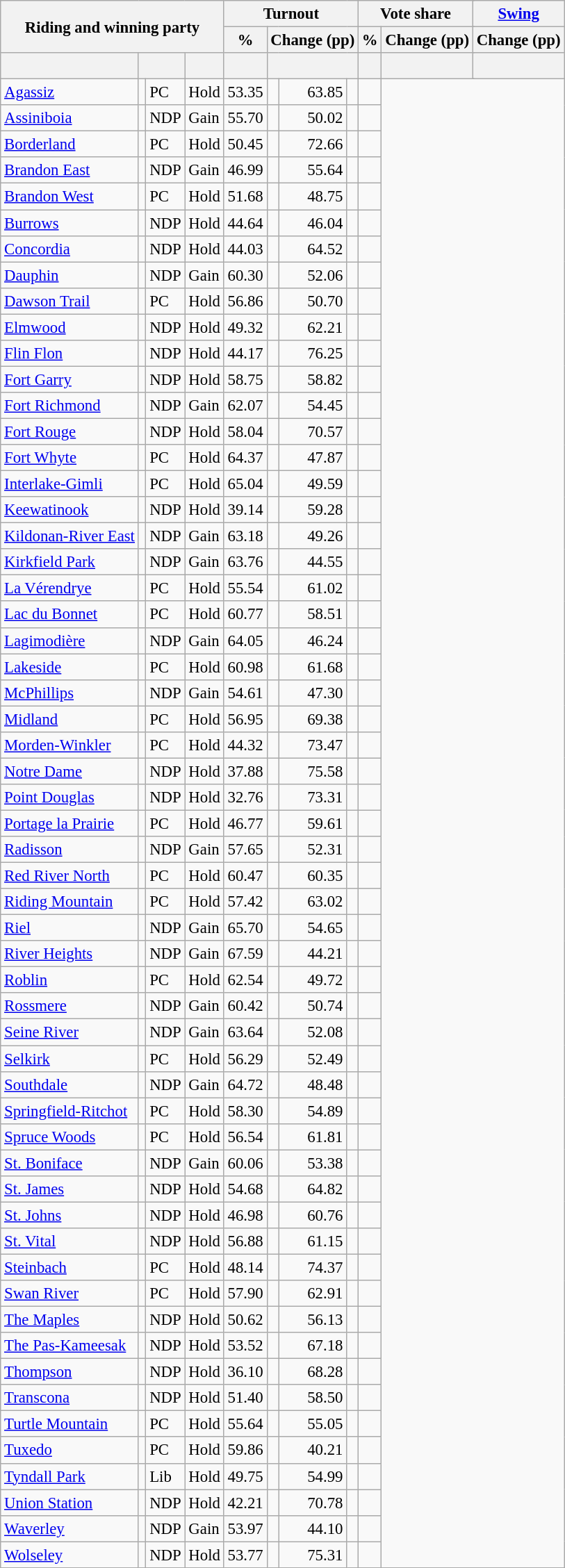<table class="wikitable sortable" style="text-align:right; font-size:95%">
<tr>
<th rowspan="2" colspan="4">Riding and winning party</th>
<th colspan="4">Turnout</th>
<th colspan="4">Vote share</th>
<th colspan="3"><a href='#'>Swing</a></th>
</tr>
<tr>
<th>%</th>
<th colspan="3">Change (pp)</th>
<th>%</th>
<th colspan="3">Change (pp)</th>
<th colspan="3">Change (pp)</th>
</tr>
<tr>
<th> </th>
<th colspan="2"></th>
<th></th>
<th></th>
<th colspan="3"></th>
<th></th>
<th colspan="3"></th>
<th colspan="3"></th>
</tr>
<tr>
<td style="text-align:left;"><a href='#'>Agassiz</a></td>
<td></td>
<td style="text-align:left;">PC</td>
<td style="text-align:left;">Hold</td>
<td>53.35</td>
<td></td>
<td>63.85</td>
<td></td>
<td></td>
</tr>
<tr>
<td style="text-align:left;"><a href='#'>Assiniboia</a></td>
<td></td>
<td style="text-align:left;">NDP</td>
<td style="text-align:left;">Gain</td>
<td>55.70</td>
<td></td>
<td>50.02</td>
<td></td>
<td></td>
</tr>
<tr>
<td style="text-align:left;"><a href='#'>Borderland</a></td>
<td></td>
<td style="text-align:left;">PC</td>
<td style="text-align:left;">Hold</td>
<td>50.45</td>
<td></td>
<td>72.66</td>
<td></td>
<td></td>
</tr>
<tr>
<td style="text-align:left;"><a href='#'>Brandon East</a></td>
<td></td>
<td style="text-align:left;">NDP</td>
<td style="text-align:left;">Gain</td>
<td>46.99</td>
<td></td>
<td>55.64</td>
<td></td>
<td></td>
</tr>
<tr>
<td style="text-align:left;"><a href='#'>Brandon West</a></td>
<td></td>
<td style="text-align:left;">PC</td>
<td style="text-align:left;">Hold</td>
<td>51.68</td>
<td></td>
<td>48.75</td>
<td></td>
<td></td>
</tr>
<tr>
<td style="text-align:left;"><a href='#'>Burrows</a></td>
<td></td>
<td style="text-align:left;">NDP</td>
<td style="text-align:left;">Hold</td>
<td>44.64</td>
<td></td>
<td>46.04</td>
<td></td>
<td></td>
</tr>
<tr>
<td style="text-align:left;"><a href='#'>Concordia</a></td>
<td></td>
<td style="text-align:left;">NDP</td>
<td style="text-align:left;">Hold</td>
<td>44.03</td>
<td></td>
<td>64.52</td>
<td></td>
<td></td>
</tr>
<tr>
<td style="text-align:left;"><a href='#'>Dauphin</a></td>
<td></td>
<td style="text-align:left;">NDP</td>
<td style="text-align:left;">Gain</td>
<td>60.30</td>
<td></td>
<td>52.06</td>
<td></td>
<td></td>
</tr>
<tr>
<td style="text-align:left;"><a href='#'>Dawson Trail</a></td>
<td></td>
<td style="text-align:left;">PC</td>
<td style="text-align:left;">Hold</td>
<td>56.86</td>
<td></td>
<td>50.70</td>
<td></td>
<td></td>
</tr>
<tr>
<td style="text-align:left;"><a href='#'>Elmwood</a></td>
<td></td>
<td style="text-align:left;">NDP</td>
<td style="text-align:left;">Hold</td>
<td>49.32</td>
<td></td>
<td>62.21</td>
<td></td>
<td></td>
</tr>
<tr>
<td style="text-align:left;"><a href='#'>Flin Flon</a></td>
<td></td>
<td style="text-align:left;">NDP</td>
<td style="text-align:left;">Hold</td>
<td>44.17</td>
<td></td>
<td>76.25</td>
<td></td>
<td></td>
</tr>
<tr>
<td style="text-align:left;"><a href='#'>Fort Garry</a></td>
<td></td>
<td style="text-align:left;">NDP</td>
<td style="text-align:left;">Hold</td>
<td>58.75</td>
<td></td>
<td>58.82</td>
<td></td>
<td></td>
</tr>
<tr>
<td style="text-align:left;"><a href='#'>Fort Richmond</a></td>
<td></td>
<td style="text-align:left;">NDP</td>
<td style="text-align:left;">Gain</td>
<td>62.07</td>
<td></td>
<td>54.45</td>
<td></td>
<td></td>
</tr>
<tr>
<td style="text-align:left;"><a href='#'>Fort Rouge</a></td>
<td></td>
<td style="text-align:left;">NDP</td>
<td style="text-align:left;">Hold</td>
<td>58.04</td>
<td></td>
<td>70.57</td>
<td></td>
<td></td>
</tr>
<tr>
<td style="text-align:left;"><a href='#'>Fort Whyte</a></td>
<td></td>
<td style="text-align:left;">PC</td>
<td style="text-align:left;">Hold</td>
<td>64.37</td>
<td></td>
<td>47.87</td>
<td></td>
<td></td>
</tr>
<tr>
<td style="text-align:left;"><a href='#'>Interlake-Gimli</a></td>
<td></td>
<td style="text-align:left;">PC</td>
<td style="text-align:left;">Hold</td>
<td>65.04</td>
<td></td>
<td>49.59</td>
<td></td>
<td></td>
</tr>
<tr>
<td style="text-align:left;"><a href='#'>Keewatinook</a></td>
<td></td>
<td style="text-align:left;">NDP</td>
<td style="text-align:left;">Hold</td>
<td>39.14</td>
<td></td>
<td>59.28</td>
<td></td>
<td></td>
</tr>
<tr>
<td style="text-align:left;"><a href='#'>Kildonan-River East</a></td>
<td></td>
<td style="text-align:left;">NDP</td>
<td style="text-align:left;">Gain</td>
<td>63.18</td>
<td></td>
<td>49.26</td>
<td></td>
<td></td>
</tr>
<tr>
<td style="text-align:left;"><a href='#'>Kirkfield Park</a></td>
<td></td>
<td style="text-align:left;">NDP</td>
<td style="text-align:left;">Gain</td>
<td>63.76</td>
<td></td>
<td>44.55</td>
<td></td>
<td></td>
</tr>
<tr>
<td style="text-align:left;"><a href='#'>La Vérendrye</a></td>
<td></td>
<td style="text-align:left;">PC</td>
<td style="text-align:left;">Hold</td>
<td>55.54</td>
<td></td>
<td>61.02</td>
<td></td>
<td></td>
</tr>
<tr>
<td style="text-align:left;"><a href='#'>Lac du Bonnet</a></td>
<td></td>
<td style="text-align:left;">PC</td>
<td style="text-align:left;">Hold</td>
<td>60.77</td>
<td></td>
<td>58.51</td>
<td></td>
<td></td>
</tr>
<tr>
<td style="text-align:left;"><a href='#'>Lagimodière</a></td>
<td></td>
<td style="text-align:left;">NDP</td>
<td style="text-align:left;">Gain</td>
<td>64.05</td>
<td></td>
<td>46.24</td>
<td></td>
<td></td>
</tr>
<tr>
<td style="text-align:left;"><a href='#'>Lakeside</a></td>
<td></td>
<td style="text-align:left;">PC</td>
<td style="text-align:left;">Hold</td>
<td>60.98</td>
<td></td>
<td>61.68</td>
<td></td>
<td></td>
</tr>
<tr>
<td style="text-align:left;"><a href='#'>McPhillips</a></td>
<td></td>
<td style="text-align:left;">NDP</td>
<td style="text-align:left;">Gain</td>
<td>54.61</td>
<td></td>
<td>47.30</td>
<td></td>
<td></td>
</tr>
<tr>
<td style="text-align:left;"><a href='#'>Midland</a></td>
<td></td>
<td style="text-align:left;">PC</td>
<td style="text-align:left;">Hold</td>
<td>56.95</td>
<td></td>
<td>69.38</td>
<td></td>
<td></td>
</tr>
<tr>
<td style="text-align:left;"><a href='#'>Morden-Winkler</a></td>
<td></td>
<td style="text-align:left;">PC</td>
<td style="text-align:left;">Hold</td>
<td>44.32</td>
<td></td>
<td>73.47</td>
<td></td>
<td></td>
</tr>
<tr>
<td style="text-align:left;"><a href='#'>Notre Dame</a></td>
<td></td>
<td style="text-align:left;">NDP</td>
<td style="text-align:left;">Hold</td>
<td>37.88</td>
<td></td>
<td>75.58</td>
<td></td>
<td></td>
</tr>
<tr>
<td style="text-align:left;"><a href='#'>Point Douglas</a></td>
<td></td>
<td style="text-align:left;">NDP</td>
<td style="text-align:left;">Hold</td>
<td>32.76</td>
<td></td>
<td>73.31</td>
<td></td>
<td></td>
</tr>
<tr>
<td style="text-align:left;"><a href='#'>Portage la Prairie</a></td>
<td></td>
<td style="text-align:left;">PC</td>
<td style="text-align:left;">Hold</td>
<td>46.77</td>
<td></td>
<td>59.61</td>
<td></td>
<td></td>
</tr>
<tr>
<td style="text-align:left;"><a href='#'>Radisson</a></td>
<td></td>
<td style="text-align:left;">NDP</td>
<td style="text-align:left;">Gain</td>
<td>57.65</td>
<td></td>
<td>52.31</td>
<td></td>
<td></td>
</tr>
<tr>
<td style="text-align:left;"><a href='#'>Red River North</a></td>
<td></td>
<td style="text-align:left;">PC</td>
<td style="text-align:left;">Hold</td>
<td>60.47</td>
<td></td>
<td>60.35</td>
<td></td>
<td></td>
</tr>
<tr>
<td style="text-align:left;"><a href='#'>Riding Mountain</a></td>
<td></td>
<td style="text-align:left;">PC</td>
<td style="text-align:left;">Hold</td>
<td>57.42</td>
<td></td>
<td>63.02</td>
<td></td>
<td></td>
</tr>
<tr>
<td style="text-align:left;"><a href='#'>Riel</a></td>
<td></td>
<td style="text-align:left;">NDP</td>
<td style="text-align:left;">Gain</td>
<td>65.70</td>
<td></td>
<td>54.65</td>
<td></td>
<td></td>
</tr>
<tr>
<td style="text-align:left;"><a href='#'>River Heights</a></td>
<td></td>
<td style="text-align:left;">NDP</td>
<td style="text-align:left;">Gain</td>
<td>67.59</td>
<td></td>
<td>44.21</td>
<td></td>
<td></td>
</tr>
<tr>
<td style="text-align:left;"><a href='#'>Roblin</a></td>
<td></td>
<td style="text-align:left;">PC</td>
<td style="text-align:left;">Hold</td>
<td>62.54</td>
<td></td>
<td>49.72</td>
<td></td>
<td></td>
</tr>
<tr>
<td style="text-align:left;"><a href='#'>Rossmere</a></td>
<td></td>
<td style="text-align:left;">NDP</td>
<td style="text-align:left;">Gain</td>
<td>60.42</td>
<td></td>
<td>50.74</td>
<td></td>
<td></td>
</tr>
<tr>
<td style="text-align:left;"><a href='#'>Seine River</a></td>
<td></td>
<td style="text-align:left;">NDP</td>
<td style="text-align:left;">Gain</td>
<td>63.64</td>
<td></td>
<td>52.08</td>
<td></td>
<td></td>
</tr>
<tr>
<td style="text-align:left;"><a href='#'>Selkirk</a></td>
<td></td>
<td style="text-align:left;">PC</td>
<td style="text-align:left;">Hold</td>
<td>56.29</td>
<td></td>
<td>52.49</td>
<td></td>
<td></td>
</tr>
<tr>
<td style="text-align:left;"><a href='#'>Southdale</a></td>
<td></td>
<td style="text-align:left;">NDP</td>
<td style="text-align:left;">Gain</td>
<td>64.72</td>
<td></td>
<td>48.48</td>
<td></td>
<td></td>
</tr>
<tr>
<td style="text-align:left;"><a href='#'>Springfield-Ritchot</a></td>
<td></td>
<td style="text-align:left;">PC</td>
<td style="text-align:left;">Hold</td>
<td>58.30</td>
<td></td>
<td>54.89</td>
<td></td>
<td></td>
</tr>
<tr>
<td style="text-align:left;"><a href='#'>Spruce Woods</a></td>
<td></td>
<td style="text-align:left;">PC</td>
<td style="text-align:left;">Hold</td>
<td>56.54</td>
<td></td>
<td>61.81</td>
<td></td>
<td></td>
</tr>
<tr>
<td style="text-align:left;"><a href='#'>St. Boniface</a></td>
<td></td>
<td style="text-align:left;">NDP</td>
<td style="text-align:left;">Gain</td>
<td>60.06</td>
<td></td>
<td>53.38</td>
<td></td>
<td></td>
</tr>
<tr>
<td style="text-align:left;"><a href='#'>St. James</a></td>
<td></td>
<td style="text-align:left;">NDP</td>
<td style="text-align:left;">Hold</td>
<td>54.68</td>
<td></td>
<td>64.82</td>
<td></td>
<td></td>
</tr>
<tr>
<td style="text-align:left;"><a href='#'>St. Johns</a></td>
<td></td>
<td style="text-align:left;">NDP</td>
<td style="text-align:left;">Hold</td>
<td>46.98</td>
<td></td>
<td>60.76</td>
<td></td>
<td></td>
</tr>
<tr>
<td style="text-align:left;"><a href='#'>St. Vital</a></td>
<td></td>
<td style="text-align:left;">NDP</td>
<td style="text-align:left;">Hold</td>
<td>56.88</td>
<td></td>
<td>61.15</td>
<td></td>
<td></td>
</tr>
<tr>
<td style="text-align:left;"><a href='#'>Steinbach</a></td>
<td></td>
<td style="text-align:left;">PC</td>
<td style="text-align:left;">Hold</td>
<td>48.14</td>
<td></td>
<td>74.37</td>
<td></td>
<td></td>
</tr>
<tr>
<td style="text-align:left;"><a href='#'>Swan River</a></td>
<td></td>
<td style="text-align:left;">PC</td>
<td style="text-align:left;">Hold</td>
<td>57.90</td>
<td></td>
<td>62.91</td>
<td></td>
<td></td>
</tr>
<tr>
<td style="text-align:left;"><a href='#'>The Maples</a></td>
<td></td>
<td style="text-align:left;">NDP</td>
<td style="text-align:left;">Hold</td>
<td>50.62</td>
<td></td>
<td>56.13</td>
<td></td>
<td></td>
</tr>
<tr>
<td style="text-align:left;"><a href='#'>The Pas-Kameesak</a></td>
<td></td>
<td style="text-align:left;">NDP</td>
<td style="text-align:left;">Hold</td>
<td>53.52</td>
<td></td>
<td>67.18</td>
<td></td>
<td></td>
</tr>
<tr>
<td style="text-align:left;"><a href='#'>Thompson</a></td>
<td></td>
<td style="text-align:left;">NDP</td>
<td style="text-align:left;">Hold</td>
<td>36.10</td>
<td></td>
<td>68.28</td>
<td></td>
<td></td>
</tr>
<tr>
<td style="text-align:left;"><a href='#'>Transcona</a></td>
<td></td>
<td style="text-align:left;">NDP</td>
<td style="text-align:left;">Hold</td>
<td>51.40</td>
<td></td>
<td>58.50</td>
<td></td>
<td></td>
</tr>
<tr>
<td style="text-align:left;"><a href='#'>Turtle Mountain</a></td>
<td></td>
<td style="text-align:left;">PC</td>
<td style="text-align:left;">Hold</td>
<td>55.64</td>
<td></td>
<td>55.05</td>
<td></td>
<td></td>
</tr>
<tr>
<td style="text-align:left;"><a href='#'>Tuxedo</a></td>
<td></td>
<td style="text-align:left;">PC</td>
<td style="text-align:left;">Hold</td>
<td>59.86</td>
<td></td>
<td>40.21</td>
<td></td>
<td></td>
</tr>
<tr>
<td style="text-align:left;"><a href='#'>Tyndall Park</a></td>
<td></td>
<td style="text-align:left;">Lib</td>
<td style="text-align:left;">Hold</td>
<td>49.75</td>
<td></td>
<td>54.99</td>
<td></td>
<td></td>
</tr>
<tr>
<td style="text-align:left;"><a href='#'>Union Station</a></td>
<td></td>
<td style="text-align:left;">NDP</td>
<td style="text-align:left;">Hold</td>
<td>42.21</td>
<td></td>
<td>70.78</td>
<td></td>
<td></td>
</tr>
<tr>
<td style="text-align:left;"><a href='#'>Waverley</a></td>
<td></td>
<td style="text-align:left;">NDP</td>
<td style="text-align:left;">Gain</td>
<td>53.97</td>
<td></td>
<td>44.10</td>
<td></td>
<td></td>
</tr>
<tr>
<td style="text-align:left;"><a href='#'>Wolseley</a></td>
<td></td>
<td style="text-align:left;">NDP</td>
<td style="text-align:left;">Hold</td>
<td>53.77</td>
<td></td>
<td>75.31</td>
<td></td>
<td></td>
</tr>
</table>
